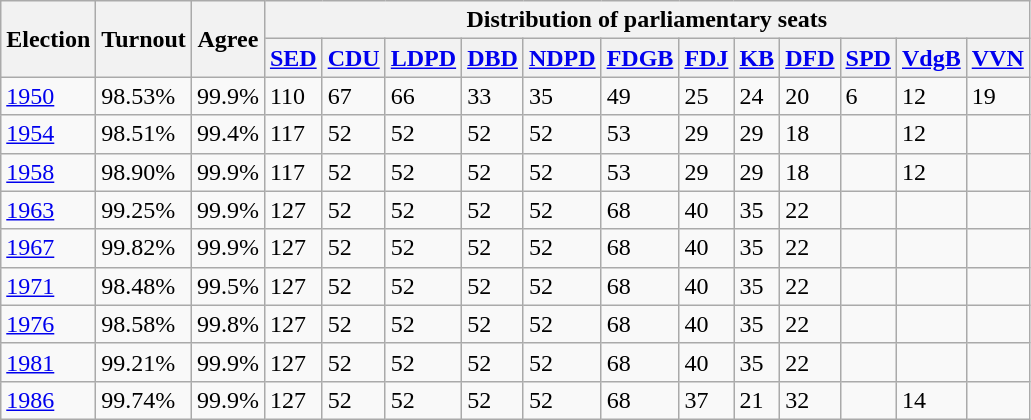<table class="wikitable">
<tr>
<th scope="col" rowspan="2">Election</th>
<th scope="col" rowspan="2">Turnout</th>
<th scope="col" rowspan="2">Agree</th>
<th colspan="12">Distribution of parliamentary seats</th>
</tr>
<tr>
<th><a href='#'>SED</a></th>
<th><a href='#'>CDU</a></th>
<th><a href='#'>LDPD</a></th>
<th><a href='#'>DBD</a></th>
<th><a href='#'>NDPD</a></th>
<th><a href='#'>FDGB</a></th>
<th><a href='#'>FDJ</a></th>
<th><a href='#'>KB</a></th>
<th><a href='#'>DFD</a></th>
<th><a href='#'>SPD</a></th>
<th><a href='#'>VdgB</a></th>
<th><a href='#'>VVN</a></th>
</tr>
<tr>
<td><a href='#'>1950</a></td>
<td>98.53%</td>
<td>99.9%</td>
<td>110</td>
<td>67</td>
<td>66</td>
<td>33</td>
<td>35</td>
<td>49</td>
<td>25</td>
<td>24</td>
<td>20</td>
<td>6</td>
<td>12</td>
<td>19</td>
</tr>
<tr>
<td><a href='#'>1954</a></td>
<td>98.51%</td>
<td>99.4%</td>
<td>117</td>
<td>52</td>
<td>52</td>
<td>52</td>
<td>52</td>
<td>53</td>
<td>29</td>
<td>29</td>
<td>18</td>
<td></td>
<td>12</td>
<td></td>
</tr>
<tr>
<td><a href='#'>1958</a></td>
<td>98.90%</td>
<td>99.9%</td>
<td>117</td>
<td>52</td>
<td>52</td>
<td>52</td>
<td>52</td>
<td>53</td>
<td>29</td>
<td>29</td>
<td>18</td>
<td></td>
<td>12</td>
<td></td>
</tr>
<tr>
<td><a href='#'>1963</a></td>
<td>99.25%</td>
<td>99.9%</td>
<td>127</td>
<td>52</td>
<td>52</td>
<td>52</td>
<td>52</td>
<td>68</td>
<td>40</td>
<td>35</td>
<td>22</td>
<td></td>
<td></td>
<td></td>
</tr>
<tr>
<td><a href='#'>1967</a></td>
<td>99.82%</td>
<td>99.9%</td>
<td>127</td>
<td>52</td>
<td>52</td>
<td>52</td>
<td>52</td>
<td>68</td>
<td>40</td>
<td>35</td>
<td>22</td>
<td></td>
<td></td>
<td></td>
</tr>
<tr>
<td><a href='#'>1971</a></td>
<td>98.48%</td>
<td>99.5%</td>
<td>127</td>
<td>52</td>
<td>52</td>
<td>52</td>
<td>52</td>
<td>68</td>
<td>40</td>
<td>35</td>
<td>22</td>
<td></td>
<td></td>
<td></td>
</tr>
<tr>
<td><a href='#'>1976</a></td>
<td>98.58%</td>
<td>99.8%</td>
<td>127</td>
<td>52</td>
<td>52</td>
<td>52</td>
<td>52</td>
<td>68</td>
<td>40</td>
<td>35</td>
<td>22</td>
<td></td>
<td></td>
<td></td>
</tr>
<tr>
<td><a href='#'>1981</a></td>
<td>99.21%</td>
<td>99.9%</td>
<td>127</td>
<td>52</td>
<td>52</td>
<td>52</td>
<td>52</td>
<td>68</td>
<td>40</td>
<td>35</td>
<td>22</td>
<td></td>
<td></td>
<td></td>
</tr>
<tr>
<td><a href='#'>1986</a></td>
<td>99.74%</td>
<td>99.9%</td>
<td>127</td>
<td>52</td>
<td>52</td>
<td>52</td>
<td>52</td>
<td>68</td>
<td>37</td>
<td>21</td>
<td>32</td>
<td></td>
<td>14</td>
<td></td>
</tr>
</table>
